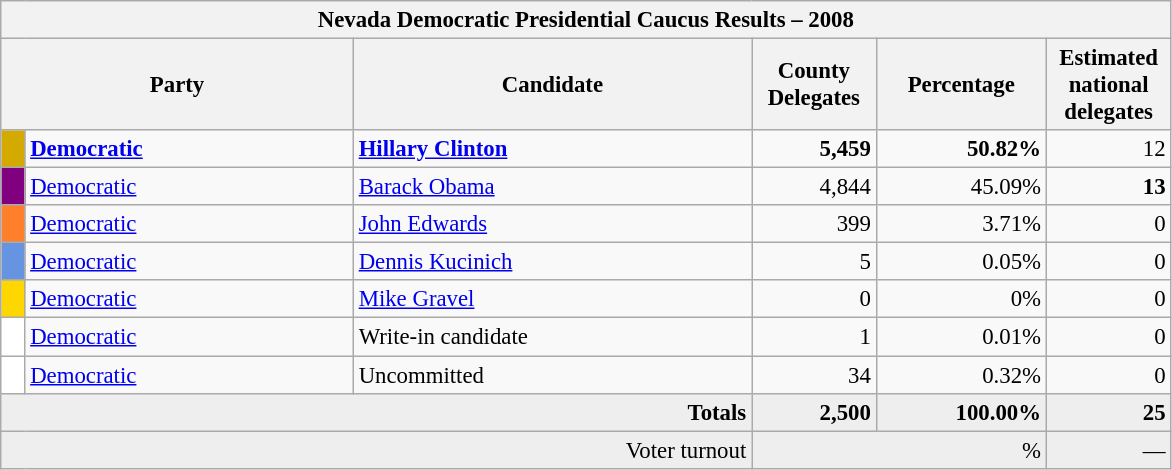<table class="wikitable" style="font-size:95%;">
<tr>
<th colspan="7">Nevada Democratic Presidential Caucus Results – 2008</th>
</tr>
<tr>
<th colspan="2" style="width: 15em">Party</th>
<th style="width: 17em">Candidate</th>
<th style="width: 5em">County Delegates</th>
<th style="width: 7em">Percentage</th>
<th style="width: 5em">Estimated national delegates</th>
</tr>
<tr>
<th style="background:#d4aa00; width:3px;"></th>
<td style="width: 130px"><strong><a href='#'>Democratic</a></strong></td>
<td><strong><a href='#'>Hillary Clinton</a></strong></td>
<td style="text-align:right;"><strong>5,459</strong></td>
<td style="text-align:right;"><strong>50.82%</strong></td>
<td style="text-align:right;">12</td>
</tr>
<tr>
<th style="background:purple; width:3px;"></th>
<td style="width: 130px"><a href='#'>Democratic</a></td>
<td><a href='#'>Barack Obama</a></td>
<td style="text-align:right;">4,844</td>
<td style="text-align:right;">45.09%</td>
<td style="text-align:right;"><strong>13</strong></td>
</tr>
<tr>
<th style="background:#ff7f2a; width:3px;"></th>
<td style="width: 130px"><a href='#'>Democratic</a></td>
<td><a href='#'>John Edwards</a></td>
<td style="text-align:right;">399</td>
<td style="text-align:right;">3.71%</td>
<td style="text-align:right;">0</td>
</tr>
<tr>
<th style="background:#6794e0; width:3px;"></th>
<td style="width: 130px"><a href='#'>Democratic</a></td>
<td><a href='#'>Dennis Kucinich</a></td>
<td style="text-align:right;">5</td>
<td style="text-align:right;">0.05%</td>
<td style="text-align:right;">0</td>
</tr>
<tr>
<th style="background:gold; width:3px;"></th>
<td style="width: 130px"><a href='#'>Democratic</a></td>
<td><a href='#'>Mike Gravel</a></td>
<td style="text-align:right;">0</td>
<td style="text-align:right;">0%</td>
<td style="text-align:right;">0</td>
</tr>
<tr>
<th style="background:#fff; width:3px;"></th>
<td style="width: 130px"><a href='#'>Democratic</a></td>
<td>Write-in candidate</td>
<td style="text-align:right;">1</td>
<td style="text-align:right;">0.01%</td>
<td style="text-align:right;">0</td>
</tr>
<tr>
<th style="background:#fff; width:3px;"></th>
<td style="width: 130px"><a href='#'>Democratic</a></td>
<td>Uncommitted</td>
<td style="text-align:right;">34</td>
<td style="text-align:right;">0.32%</td>
<td style="text-align:right;">0</td>
</tr>
<tr style="background:#eee; text-align:right;">
<td colspan="3"><strong>Totals</strong></td>
<td><strong>2,500</strong></td>
<td><strong>100.00%</strong></td>
<td><strong>25</strong></td>
</tr>
<tr style="background:#eee; text-align:right;">
<td colspan="3">Voter turnout</td>
<td colspan="2">%</td>
<td>—</td>
</tr>
</table>
